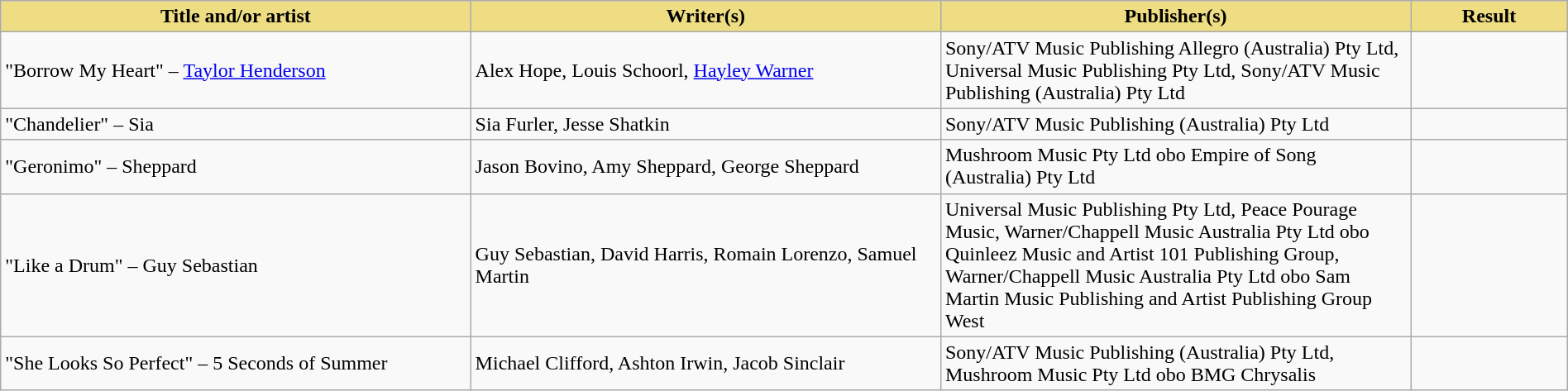<table class="wikitable" width=100%>
<tr>
<th style="width:30%;background:#EEDD82;">Title and/or artist</th>
<th style="width:30%;background:#EEDD82;">Writer(s)</th>
<th style="width:30%;background:#EEDD82;">Publisher(s)</th>
<th style="width:10%;background:#EEDD82;">Result</th>
</tr>
<tr>
<td>"Borrow My Heart" – <a href='#'>Taylor Henderson</a></td>
<td>Alex Hope, Louis Schoorl, <a href='#'>Hayley Warner</a></td>
<td>Sony/ATV Music Publishing Allegro (Australia) Pty Ltd, Universal Music Publishing Pty Ltd, Sony/ATV Music Publishing (Australia) Pty Ltd</td>
<td></td>
</tr>
<tr>
<td>"Chandelier" – Sia</td>
<td>Sia Furler, Jesse Shatkin</td>
<td>Sony/ATV Music Publishing (Australia) Pty Ltd</td>
<td></td>
</tr>
<tr>
<td>"Geronimo" – Sheppard</td>
<td>Jason Bovino, Amy Sheppard, George Sheppard</td>
<td>Mushroom Music Pty Ltd obo Empire of Song (Australia) Pty Ltd</td>
<td></td>
</tr>
<tr>
<td>"Like a Drum" – Guy Sebastian</td>
<td>Guy Sebastian, David Harris, Romain Lorenzo, Samuel Martin</td>
<td>Universal Music Publishing Pty Ltd, Peace Pourage Music, Warner/Chappell Music Australia Pty Ltd obo Quinleez Music and Artist 101 Publishing Group, Warner/Chappell Music Australia Pty Ltd obo Sam Martin Music Publishing and Artist Publishing Group West</td>
<td></td>
</tr>
<tr>
<td>"She Looks So Perfect" – 5 Seconds of Summer</td>
<td>Michael Clifford, Ashton Irwin, Jacob Sinclair</td>
<td>Sony/ATV Music Publishing (Australia) Pty Ltd, Mushroom Music Pty Ltd obo BMG Chrysalis</td>
<td></td>
</tr>
</table>
